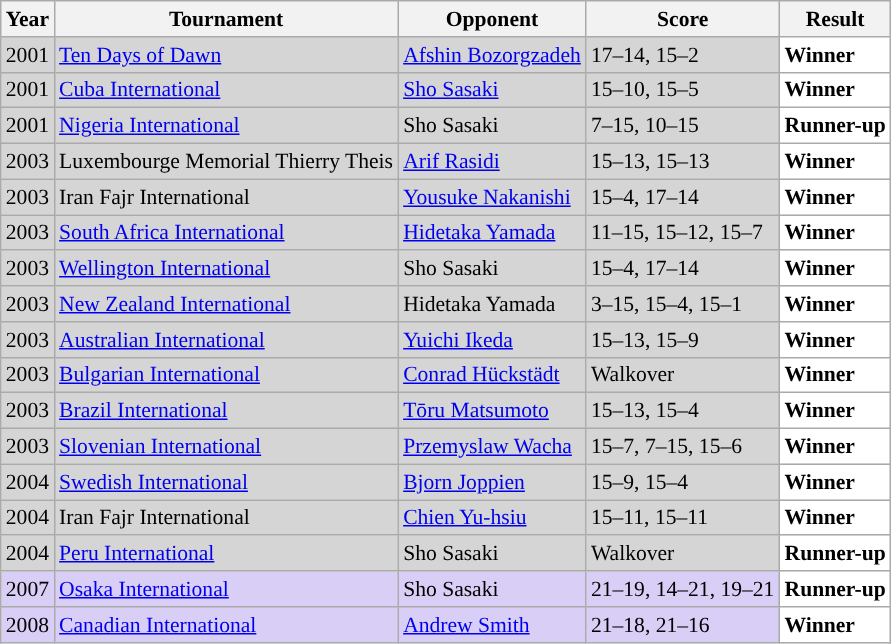<table class="sortable wikitable" style="font-size: 90%;">
<tr>
<th>Year</th>
<th>Tournament</th>
<th>Opponent</th>
<th>Score</th>
<th>Result</th>
</tr>
<tr style="background:#D5D5D5">
<td align="center">2001</td>
<td align="left"><a href='#'>Ten Days of Dawn</a></td>
<td align="left"> <a href='#'>Afshin Bozorgzadeh</a></td>
<td align="left">17–14, 15–2</td>
<td style="text-align:left; background:white"> <strong>Winner</strong></td>
</tr>
<tr style="background:#D5D5D5">
<td align="center">2001</td>
<td align="left"><a href='#'>Cuba International</a></td>
<td align="left"> <a href='#'>Sho Sasaki</a></td>
<td align="left">15–10, 15–5</td>
<td style="text-align:left; background:white"> <strong>Winner</strong></td>
</tr>
<tr style="background:#D5D5D5">
<td align="center">2001</td>
<td align="left"><a href='#'>Nigeria International</a></td>
<td align="left"> Sho Sasaki</td>
<td align="left">7–15, 10–15</td>
<td style="text-align:left; background:white"> <strong>Runner-up</strong></td>
</tr>
<tr style="background:#D5D5D5">
<td align="center">2003</td>
<td align="left">Luxembourge Memorial Thierry Theis</td>
<td align="left"> <a href='#'>Arif Rasidi</a></td>
<td align="left">15–13, 15–13</td>
<td style="text-align:left; background:white"> <strong>Winner</strong></td>
</tr>
<tr style="background:#D5D5D5">
<td align="center">2003</td>
<td align="left">Iran Fajr International</td>
<td align="left"> <a href='#'>Yousuke Nakanishi</a></td>
<td align="left">15–4, 17–14</td>
<td style="text-align:left; background:white"> <strong>Winner</strong></td>
</tr>
<tr style="background:#D5D5D5">
<td align="center">2003</td>
<td align="left"><a href='#'>South Africa International</a></td>
<td align="left"> <a href='#'>Hidetaka Yamada</a></td>
<td align="left">11–15, 15–12, 15–7</td>
<td style="text-align:left; background:white"> <strong>Winner</strong></td>
</tr>
<tr style="background:#D5D5D5">
<td align="center">2003</td>
<td align="left"><a href='#'>Wellington International</a></td>
<td align="left"> Sho Sasaki</td>
<td align="left">15–4, 17–14</td>
<td style="text-align:left; background:white"> <strong>Winner</strong></td>
</tr>
<tr style="background:#D5D5D5">
<td align="center">2003</td>
<td align="left"><a href='#'>New Zealand International</a></td>
<td align="left"> Hidetaka Yamada</td>
<td align="left">3–15, 15–4, 15–1</td>
<td style="text-align:left; background:white"> <strong>Winner</strong></td>
</tr>
<tr style="background:#D5D5D5">
<td align="center">2003</td>
<td align="left"><a href='#'>Australian International</a></td>
<td align="left"> <a href='#'>Yuichi Ikeda</a></td>
<td align="left">15–13, 15–9</td>
<td style="text-align:left; background:white"> <strong>Winner</strong></td>
</tr>
<tr style="background:#D5D5D5">
<td align="center">2003</td>
<td align="left"><a href='#'>Bulgarian International</a></td>
<td align="left"> <a href='#'>Conrad Hückstädt</a></td>
<td align="left">Walkover</td>
<td style="text-align:left; background:white"> <strong>Winner</strong></td>
</tr>
<tr style="background:#D5D5D5">
<td align="center">2003</td>
<td align="left"><a href='#'>Brazil International</a></td>
<td align="left"> <a href='#'>Tōru Matsumoto</a></td>
<td align="left">15–13, 15–4</td>
<td style="text-align:left; background:white"> <strong>Winner</strong></td>
</tr>
<tr style="background:#D5D5D5">
<td align="center">2003</td>
<td align="left"><a href='#'>Slovenian International</a></td>
<td align="left"> <a href='#'>Przemyslaw Wacha</a></td>
<td align="left">15–7, 7–15, 15–6</td>
<td style="text-align:left; background:white"> <strong>Winner</strong></td>
</tr>
<tr style="background:#D5D5D5">
<td align="center">2004</td>
<td align="left"><a href='#'>Swedish International</a></td>
<td align="left"> <a href='#'>Bjorn Joppien</a></td>
<td align="left">15–9, 15–4</td>
<td style="text-align:left; background:white"> <strong>Winner</strong></td>
</tr>
<tr style="background:#D5D5D5">
<td align="center">2004</td>
<td align="left">Iran Fajr International</td>
<td align="left"> <a href='#'>Chien Yu-hsiu</a></td>
<td align="left">15–11, 15–11</td>
<td style="text-align:left; background:white"> <strong>Winner</strong></td>
</tr>
<tr style="background:#D5D5D5">
<td align="center">2004</td>
<td align="left"><a href='#'>Peru International</a></td>
<td align="left"> Sho Sasaki</td>
<td align="left">Walkover</td>
<td style="text-align:left; background:white"> <strong>Runner-up</strong></td>
</tr>
<tr style="background:#D8CEF6">
<td align="center">2007</td>
<td align="left"><a href='#'>Osaka International</a></td>
<td align="left"> Sho Sasaki</td>
<td align="left">21–19, 14–21, 19–21</td>
<td style="text-align:left; background:white"> <strong>Runner-up</strong></td>
</tr>
<tr style="background:#D8CEF6">
<td align="center">2008</td>
<td align="left"><a href='#'>Canadian International</a></td>
<td align="left"> <a href='#'>Andrew Smith</a></td>
<td align="left">21–18, 21–16</td>
<td style="text-align:left; background:white"> <strong>Winner</strong></td>
</tr>
</table>
